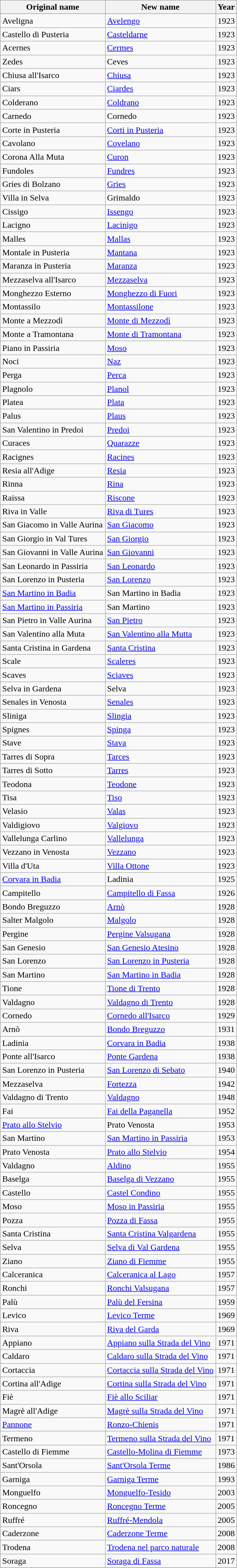<table class="wikitable sortable">
<tr>
<th>Original name</th>
<th>New name</th>
<th>Year</th>
</tr>
<tr bgcolor=#FFFFFF>
</tr>
<tr>
<td>Aveligna</td>
<td><a href='#'>Avelengo</a></td>
<td>1923</td>
</tr>
<tr>
<td>Castello di Pusteria</td>
<td><a href='#'>Casteldarne</a></td>
<td>1923</td>
</tr>
<tr>
<td>Acernes</td>
<td><a href='#'>Cermes</a></td>
<td>1923</td>
</tr>
<tr>
<td>Zedes</td>
<td>Ceves</td>
<td>1923</td>
</tr>
<tr>
<td>Chiusa all'Isarco</td>
<td><a href='#'>Chiusa</a></td>
<td>1923</td>
</tr>
<tr>
<td>Ciars</td>
<td><a href='#'>Ciardes</a></td>
<td>1923</td>
</tr>
<tr>
<td>Colderano</td>
<td><a href='#'>Coldrano</a></td>
<td>1923</td>
</tr>
<tr>
<td>Carnedo</td>
<td>Cornedo</td>
<td>1923</td>
</tr>
<tr>
<td>Corte in Pusteria</td>
<td><a href='#'>Corti in Pusteria</a></td>
<td>1923</td>
</tr>
<tr>
<td>Cavolano</td>
<td><a href='#'>Covelano</a></td>
<td>1923</td>
</tr>
<tr>
<td>Corona Alla Muta</td>
<td><a href='#'>Curon</a></td>
<td>1923</td>
</tr>
<tr>
<td>Fundoles</td>
<td><a href='#'>Fundres</a></td>
<td>1923</td>
</tr>
<tr>
<td>Gries di Bolzano</td>
<td><a href='#'>Gries</a></td>
<td>1923</td>
</tr>
<tr>
<td>Villa in Selva</td>
<td>Grimaldo</td>
<td>1923</td>
</tr>
<tr>
<td>Cissigo</td>
<td><a href='#'>Issengo</a></td>
<td>1923</td>
</tr>
<tr>
<td>Lacigno</td>
<td><a href='#'>Lacinigo</a></td>
<td>1923</td>
</tr>
<tr>
<td>Malles</td>
<td><a href='#'>Mallas</a></td>
<td>1923</td>
</tr>
<tr>
<td>Montale in Pusteria</td>
<td><a href='#'>Mantana</a></td>
<td>1923</td>
</tr>
<tr>
<td>Maranza in Pusteria</td>
<td><a href='#'>Maranza</a></td>
<td>1923</td>
</tr>
<tr>
<td>Mezzaselva all'Isarco</td>
<td><a href='#'>Mezzaselva</a></td>
<td>1923</td>
</tr>
<tr>
<td>Monghezzo Esterno</td>
<td><a href='#'>Monghezzo di Fuori</a></td>
<td>1923</td>
</tr>
<tr>
<td>Montassilo</td>
<td><a href='#'>Montassilone</a></td>
<td>1923</td>
</tr>
<tr>
<td>Monte a Mezzodì</td>
<td><a href='#'>Monte di Mezzodì</a></td>
<td>1923</td>
</tr>
<tr>
<td>Monte a Tramontana</td>
<td><a href='#'>Monte di Tramontana</a></td>
<td>1923</td>
</tr>
<tr>
<td>Piano in Passiria</td>
<td><a href='#'>Moso</a></td>
<td>1923</td>
</tr>
<tr>
<td>Noci</td>
<td><a href='#'>Naz</a></td>
<td>1923</td>
</tr>
<tr>
<td>Perga</td>
<td><a href='#'>Perca</a></td>
<td>1923</td>
</tr>
<tr>
<td>Plagnolo</td>
<td><a href='#'>Planol</a></td>
<td>1923</td>
</tr>
<tr>
<td>Platea</td>
<td><a href='#'>Plata</a></td>
<td>1923</td>
</tr>
<tr>
<td>Palus</td>
<td><a href='#'>Plaus</a></td>
<td>1923</td>
</tr>
<tr>
<td>San Valentino in Predoi</td>
<td><a href='#'>Predoi</a></td>
<td>1923</td>
</tr>
<tr>
<td>Curaces</td>
<td><a href='#'>Quarazze</a></td>
<td>1923</td>
</tr>
<tr>
<td>Racignes</td>
<td><a href='#'>Racines</a></td>
<td>1923</td>
</tr>
<tr>
<td>Resia all'Adige</td>
<td><a href='#'>Resia</a></td>
<td>1923</td>
</tr>
<tr>
<td>Rinna</td>
<td><a href='#'>Rina</a></td>
<td>1923</td>
</tr>
<tr>
<td>Raissa</td>
<td><a href='#'>Riscone</a></td>
<td>1923</td>
</tr>
<tr>
<td>Riva in Valle</td>
<td><a href='#'>Riva di Tures</a></td>
<td>1923</td>
</tr>
<tr>
<td>San Giacomo in Valle Aurina</td>
<td><a href='#'>San Giacomo</a></td>
<td>1923</td>
</tr>
<tr>
<td>San Giorgio in Val Tures</td>
<td><a href='#'>San Giorgio</a></td>
<td>1923</td>
</tr>
<tr>
<td>San Giovanni in Valle Aurina</td>
<td><a href='#'>San Giovanni</a></td>
<td>1923</td>
</tr>
<tr>
<td>San Leonardo in Passiria</td>
<td><a href='#'>San Leonardo</a></td>
<td>1923</td>
</tr>
<tr>
<td>San Lorenzo in Pusteria</td>
<td><a href='#'>San Lorenzo</a></td>
<td>1923</td>
</tr>
<tr>
<td><a href='#'>San Martino in Badia</a></td>
<td>San Martino in Badia</td>
<td>1923</td>
</tr>
<tr>
<td><a href='#'>San Martino in Passiria</a></td>
<td>San Martino</td>
<td>1923</td>
</tr>
<tr>
<td>San Pietro in Valle Aurina</td>
<td><a href='#'>San Pietro</a></td>
<td>1923</td>
</tr>
<tr>
<td>San Valentino alla Muta</td>
<td><a href='#'>San Valentino alla Mutta</a></td>
<td>1923</td>
</tr>
<tr>
<td>Santa Cristina in Gardena</td>
<td><a href='#'>Santa Cristina</a></td>
<td>1923</td>
</tr>
<tr>
<td>Scale</td>
<td><a href='#'>Scaleres</a></td>
<td>1923</td>
</tr>
<tr>
<td>Scaves</td>
<td><a href='#'>Sciaves</a></td>
<td>1923</td>
</tr>
<tr>
<td>Selva in Gardena</td>
<td>Selva</td>
<td>1923</td>
</tr>
<tr>
<td>Senales in Venosta</td>
<td><a href='#'>Senales</a></td>
<td>1923</td>
</tr>
<tr>
<td>Sliniga</td>
<td><a href='#'>Slingia</a></td>
<td>1923</td>
</tr>
<tr>
<td>Spignes</td>
<td><a href='#'>Spinga</a></td>
<td>1923</td>
</tr>
<tr>
<td>Stave</td>
<td><a href='#'>Stava</a></td>
<td>1923</td>
</tr>
<tr>
<td>Tarres di Sopra</td>
<td><a href='#'>Tarces</a></td>
<td>1923</td>
</tr>
<tr>
<td>Tarres di Sotto</td>
<td><a href='#'>Tarres</a></td>
<td>1923</td>
</tr>
<tr>
<td>Teodona</td>
<td><a href='#'>Teodone</a></td>
<td>1923</td>
</tr>
<tr>
<td>Tisa</td>
<td><a href='#'>Tiso</a></td>
<td>1923</td>
</tr>
<tr>
<td>Velasio</td>
<td><a href='#'>Valas</a></td>
<td>1923</td>
</tr>
<tr>
<td>Valdigiovo</td>
<td><a href='#'>Valgiovo</a></td>
<td>1923</td>
</tr>
<tr>
<td>Vallelunga Carlino</td>
<td><a href='#'>Vallelunga</a></td>
<td>1923</td>
</tr>
<tr>
<td>Vezzano in Venosta</td>
<td><a href='#'>Vezzano</a></td>
<td>1923</td>
</tr>
<tr>
<td>Villa d'Uta</td>
<td><a href='#'>Villa Ottone</a></td>
<td>1923</td>
</tr>
<tr>
<td><a href='#'>Corvara in Badia</a></td>
<td>Ladinia</td>
<td>1925</td>
</tr>
<tr>
<td>Campitello</td>
<td><a href='#'>Campitello di Fassa</a></td>
<td>1926</td>
</tr>
<tr>
<td>Bondo Breguzzo</td>
<td><a href='#'>Arnò</a></td>
<td>1928</td>
</tr>
<tr>
<td>Salter Malgolo</td>
<td><a href='#'>Malgolo</a></td>
<td>1928</td>
</tr>
<tr>
<td>Pergine</td>
<td><a href='#'>Pergine Valsugana</a></td>
<td>1928</td>
</tr>
<tr>
<td>San Genesio</td>
<td><a href='#'>San Genesio Atesino</a></td>
<td>1928</td>
</tr>
<tr>
<td>San Lorenzo</td>
<td><a href='#'>San Lorenzo in Pusteria</a></td>
<td>1928</td>
</tr>
<tr>
<td>San Martino</td>
<td><a href='#'>San Martino in Badia</a></td>
<td>1928</td>
</tr>
<tr>
<td>Tione</td>
<td><a href='#'>Tione di Trento</a></td>
<td>1928</td>
</tr>
<tr>
<td>Valdagno</td>
<td><a href='#'>Valdagno di Trento</a></td>
<td>1928</td>
</tr>
<tr>
<td>Cornedo</td>
<td><a href='#'>Cornedo all'Isarco</a></td>
<td>1929</td>
</tr>
<tr>
<td>Arnò</td>
<td><a href='#'>Bondo Breguzzo</a></td>
<td>1931</td>
</tr>
<tr>
<td>Ladinia</td>
<td><a href='#'>Corvara in Badia</a></td>
<td>1938</td>
</tr>
<tr>
<td>Ponte all'Isarco</td>
<td><a href='#'>Ponte Gardena</a></td>
<td>1938</td>
</tr>
<tr>
<td>San Lorenzo in Pusteria</td>
<td><a href='#'>San Lorenzo di Sebato</a></td>
<td>1940</td>
</tr>
<tr>
<td>Mezzaselva</td>
<td><a href='#'>Fortezza</a></td>
<td>1942</td>
</tr>
<tr>
<td>Valdagno di Trento</td>
<td><a href='#'>Valdagno</a></td>
<td>1948</td>
</tr>
<tr>
<td>Fai</td>
<td><a href='#'>Fai della Paganella</a></td>
<td>1952</td>
</tr>
<tr>
<td><a href='#'>Prato allo Stelvio</a></td>
<td>Prato Venosta</td>
<td>1953</td>
</tr>
<tr>
<td>San Martino</td>
<td><a href='#'>San Martino in Passiria</a></td>
<td>1953</td>
</tr>
<tr>
<td>Prato Venosta</td>
<td><a href='#'>Prato allo Stelvio</a></td>
<td>1954</td>
</tr>
<tr>
<td>Valdagno</td>
<td><a href='#'>Aldino</a></td>
<td>1955</td>
</tr>
<tr>
<td>Baselga</td>
<td><a href='#'>Baselga di Vezzano</a></td>
<td>1955</td>
</tr>
<tr>
<td>Castello</td>
<td><a href='#'>Castel Condino</a></td>
<td>1955</td>
</tr>
<tr>
<td>Moso</td>
<td><a href='#'>Moso in Passiria</a></td>
<td>1955</td>
</tr>
<tr>
<td>Pozza</td>
<td><a href='#'>Pozza di Fassa</a></td>
<td>1955</td>
</tr>
<tr>
<td>Santa Cristina</td>
<td><a href='#'>Santa Cristina Valgardena</a></td>
<td>1955</td>
</tr>
<tr>
<td>Selva</td>
<td><a href='#'>Selva di Val Gardena</a></td>
<td>1955</td>
</tr>
<tr>
<td>Ziano</td>
<td><a href='#'>Ziano di Fiemme</a></td>
<td>1955</td>
</tr>
<tr>
<td>Calceranica</td>
<td><a href='#'>Calceranica al Lago</a></td>
<td>1957</td>
</tr>
<tr>
<td>Ronchi</td>
<td><a href='#'>Ronchi Valsugana</a></td>
<td>1957</td>
</tr>
<tr>
<td>Palù</td>
<td><a href='#'>Palù del Fersina</a></td>
<td>1959</td>
</tr>
<tr>
<td>Levico</td>
<td><a href='#'>Levico Terme</a></td>
<td>1969</td>
</tr>
<tr>
<td>Riva</td>
<td><a href='#'>Riva del Garda</a></td>
<td>1969</td>
</tr>
<tr>
<td>Appiano</td>
<td><a href='#'>Appiano sulla Strada del Vino</a></td>
<td>1971</td>
</tr>
<tr>
<td>Caldaro</td>
<td><a href='#'>Caldaro sulla Strada del Vino</a></td>
<td>1971</td>
</tr>
<tr>
<td>Cortaccia</td>
<td><a href='#'>Cortaccia sulla Strada del Vino</a></td>
<td>1971</td>
</tr>
<tr>
<td>Cortina all'Adige</td>
<td><a href='#'>Cortina sulla Strada del Vino</a></td>
<td>1971</td>
</tr>
<tr>
<td>Fiè</td>
<td><a href='#'>Fiè allo Sciliar</a></td>
<td>1971</td>
</tr>
<tr>
<td>Magrè all'Adige</td>
<td><a href='#'>Magrè sulla Strada del Vino</a></td>
<td>1971</td>
</tr>
<tr>
<td><a href='#'>Pannone</a></td>
<td><a href='#'>Ronzo-Chienis</a></td>
<td>1971</td>
</tr>
<tr>
<td>Termeno</td>
<td><a href='#'>Termeno sulla Strada del Vino</a></td>
<td>1971</td>
</tr>
<tr>
<td>Castello di Fiemme</td>
<td><a href='#'>Castello-Molina di Fiemme</a></td>
<td>1973</td>
</tr>
<tr>
<td>Sant'Orsola</td>
<td><a href='#'>Sant'Orsola Terme</a></td>
<td>1986</td>
</tr>
<tr>
<td>Garniga</td>
<td><a href='#'>Garniga Terme</a></td>
<td>1993</td>
</tr>
<tr>
<td>Monguelfo</td>
<td><a href='#'>Monguelfo-Tesido</a></td>
<td>2003</td>
</tr>
<tr>
<td>Roncegno</td>
<td><a href='#'>Roncegno Terme</a></td>
<td>2005</td>
</tr>
<tr>
<td>Ruffré</td>
<td><a href='#'>Ruffré-Mendola</a></td>
<td>2005</td>
</tr>
<tr>
<td>Caderzone</td>
<td><a href='#'>Caderzone Terme</a></td>
<td>2008</td>
</tr>
<tr>
<td>Trodena</td>
<td><a href='#'>Trodena nel parco naturale</a></td>
<td>2008</td>
</tr>
<tr>
<td>Soraga</td>
<td><a href='#'>Soraga di Fassa</a></td>
<td>2017</td>
</tr>
<tr>
</tr>
</table>
